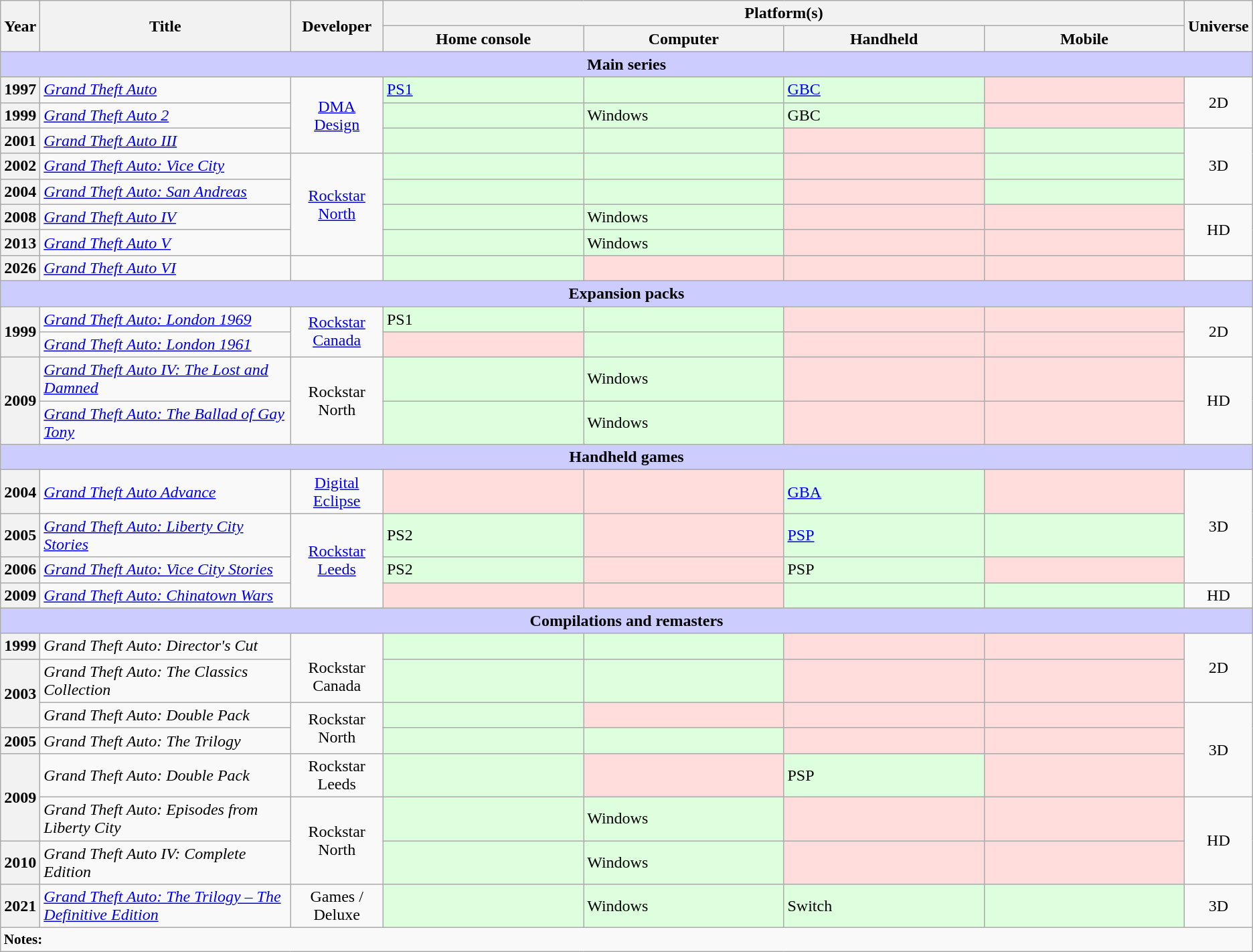<table class="unsortable wikitable">
<tr>
<th rowspan="2">Year</th>
<th rowspan="2" style="width:20%">Title</th>
<th rowspan="2">Developer</th>
<th colspan="4">Platform(s)</th>
<th rowspan="2">Universe</th>
</tr>
<tr>
<th style="width:16%">Home console</th>
<th style="width:16%">Computer</th>
<th style="width:16%">Handheld</th>
<th style="width:16%">Mobile</th>
</tr>
<tr>
<th scope="col" colspan="9" style="background-color:#ccccff;">Main series</th>
</tr>
<tr>
<th scope="row">1997</th>
<td><em><a href='#'>Grand Theft Auto</a></em></td>
<td rowspan="3" style="text-align:center;"><a href='#'>DMA Design</a></td>
<td style="background:#dfd;"><a href='#'>PS1</a></td>
<td style="background:#dfd;"></td>
<td style="background:#dfd;"><a href='#'>GBC</a></td>
<td style="background:#fdd;"></td>
<td rowspan="2" style="text-align:center;">2D</td>
</tr>
<tr>
<th scope="row">1999</th>
<td><em><a href='#'>Grand Theft Auto 2</a></em></td>
<td style="background:#dfd;"></td>
<td style="background:#dfd;">Windows</td>
<td style="background:#dfd;">GBC</td>
<td style="background:#fdd;"></td>
</tr>
<tr>
<th scope="row">2001</th>
<td><em><a href='#'>Grand Theft Auto III</a></em></td>
<td style="background:#dfd;"></td>
<td style="background:#dfd;"></td>
<td style="background:#fdd;"></td>
<td style="background:#dfd;"></td>
<td rowspan="3" style="text-align:center;">3D</td>
</tr>
<tr>
<th scope="row">2002</th>
<td><em><a href='#'>Grand Theft Auto: Vice City</a></em></td>
<td rowspan="4" style="text-align:center;"><a href='#'>Rockstar North</a></td>
<td style="background:#dfd;"></td>
<td style="background:#dfd;"></td>
<td style="background:#fdd;"></td>
<td style="background:#dfd;"></td>
</tr>
<tr>
<th scope="row">2004</th>
<td><em><a href='#'>Grand Theft Auto: San Andreas</a></em></td>
<td style="background:#dfd;"></td>
<td style="background:#dfd;"></td>
<td style="background:#fdd;"></td>
<td style="background:#dfd;"></td>
</tr>
<tr>
<th scope="row">2008</th>
<td><em><a href='#'>Grand Theft Auto IV</a></em></td>
<td style="background:#dfd;"></td>
<td style="background:#dfd;">Windows</td>
<td style="background:#fdd;"></td>
<td style="background:#fdd;"></td>
<td rowspan="2" style="text-align:center;">HD</td>
</tr>
<tr>
<th scope="row">2013</th>
<td><em><a href='#'>Grand Theft Auto V</a></em></td>
<td style="background:#dfd;"></td>
<td style="background:#dfd;">Windows</td>
<td style="background:#fdd;"></td>
<td style="background:#fdd;"></td>
</tr>
<tr>
<th scope="row">2026</th>
<td><em><a href='#'>Grand Theft Auto VI</a></em></td>
<td></td>
<td style="background:#dfd;"></td>
<td style="background:#fdd;"></td>
<td style="background:#fdd;"></td>
<td style="background:#fdd;"></td>
<td></td>
</tr>
<tr>
<th scope="col" colspan="9" style="background-color:#ccccff;">Expansion packs</th>
</tr>
<tr>
<th scope="row" rowspan="2">1999</th>
<td><em><a href='#'>Grand Theft Auto: London 1969</a></em></td>
<td rowspan="2" style="text-align:center;"><a href='#'>Rockstar Canada</a></td>
<td style="background:#dfd;">PS1</td>
<td style="background:#dfd;"></td>
<td style="background:#fdd;"></td>
<td style="background:#fdd;"></td>
<td rowspan="2" style="text-align:center;">2D</td>
</tr>
<tr>
<td><em><a href='#'>Grand Theft Auto: London 1961</a></em></td>
<td style="background:#fdd;"></td>
<td style="background:#dfd;"></td>
<td style="background:#fdd;"></td>
<td style="background:#fdd;"></td>
</tr>
<tr>
<th scope="row" rowspan="2">2009</th>
<td><em><a href='#'>Grand Theft Auto IV: The Lost and Damned</a></em></td>
<td rowspan="2" style="text-align:center;">Rockstar North</td>
<td style="background:#dfd;"></td>
<td style="background:#dfd;">Windows</td>
<td style="background:#fdd;"></td>
<td style="background:#fdd;"></td>
<td rowspan="2" style="text-align:center;">HD</td>
</tr>
<tr>
<td><em><a href='#'>Grand Theft Auto: The Ballad of Gay Tony</a></em></td>
<td style="background:#dfd;"></td>
<td style="background:#dfd;">Windows</td>
<td style="background:#fdd;"></td>
<td style="background:#fdd;"></td>
</tr>
<tr>
<th scope="col" colspan="9" style="background-color:#ccccff;">Handheld games</th>
</tr>
<tr>
<th scope="row">2004</th>
<td><em><a href='#'>Grand Theft Auto Advance</a></em></td>
<td style="text-align:center;"><a href='#'>Digital Eclipse</a></td>
<td style="background:#fdd;"></td>
<td style="background:#fdd;"></td>
<td style="background:#dfd;"><a href='#'>GBA</a></td>
<td style="background:#fdd;"></td>
<td rowspan="3" style="text-align:center;">3D</td>
</tr>
<tr>
<th scope="row">2005</th>
<td><em><a href='#'>Grand Theft Auto: Liberty City Stories</a></em></td>
<td rowspan="3" style="text-align:center;"><a href='#'>Rockstar Leeds</a></td>
<td style="background:#dfd;">PS2</td>
<td style="background:#fdd;"></td>
<td style="background:#dfd;"><a href='#'>PSP</a></td>
<td style="background:#dfd;"></td>
</tr>
<tr>
<th scope="row">2006</th>
<td><em><a href='#'>Grand Theft Auto: Vice City Stories</a></em></td>
<td style="background:#dfd;">PS2</td>
<td style="background:#fdd;"></td>
<td style="background:#dfd;">PSP</td>
<td style="background:#fdd;"></td>
</tr>
<tr>
<th scope="row">2009</th>
<td><em><a href='#'>Grand Theft Auto: Chinatown Wars</a></em></td>
<td style="background:#fdd;"></td>
<td style="background:#fdd;"></td>
<td style="background:#dfd;"></td>
<td style="background:#dfd;"></td>
<td style="text-align:center;">HD</td>
</tr>
<tr>
<th scope="col" colspan="9" style="background-color:#ccccff;">Compilations and remasters</th>
</tr>
<tr>
<th scope="row">1999</th>
<td><em>Grand Theft Auto: Director's Cut</em></td>
<td style="text-align:center;" rowspan="2"><br> Rockstar Canada</td>
<td style="background:#dfd;"></td>
<td style="background:#dfd;"></td>
<td style="background:#fdd;"></td>
<td style="background:#fdd;"></td>
<td style="text-align:center;" rowspan="2">2D</td>
</tr>
<tr>
<th scope="row" rowspan="2">2003</th>
<td><em>Grand Theft Auto: The Classics Collection</em></td>
<td style="background:#dfd;"></td>
<td style="background:#dfd;"></td>
<td style="background:#fdd;"></td>
<td style="background:#fdd;"></td>
</tr>
<tr>
<td><em>Grand Theft Auto: Double Pack</em></td>
<td style="text-align:center;" rowspan="2">Rockstar North</td>
<td style="background:#dfd;"></td>
<td style="background:#fdd;"></td>
<td style="background:#fdd;"></td>
<td style="background:#fdd;"></td>
<td rowspan="3" style="text-align:center;">3D</td>
</tr>
<tr>
<th scope="row">2005</th>
<td><em>Grand Theft Auto: The Trilogy</em></td>
<td style="background:#dfd;"></td>
<td style="background:#dfd;"></td>
<td style="background:#fdd;"></td>
<td style="background:#fdd;"></td>
</tr>
<tr>
<th scope="row" rowspan="2">2009</th>
<td><em>Grand Theft Auto: Double Pack</em></td>
<td style="text-align:center;">Rockstar Leeds</td>
<td style="background:#dfd;"></td>
<td style="background:#fdd;"></td>
<td style="background:#dfd;">PSP</td>
<td style="background:#fdd;"></td>
</tr>
<tr>
<td><em>Grand Theft Auto: Episodes from Liberty City</em></td>
<td rowspan="2" style="text-align:center;">Rockstar North</td>
<td style="background:#dfd;"></td>
<td style="background:#dfd;">Windows</td>
<td style="background:#fdd;"></td>
<td style="background:#fdd;"></td>
<td rowspan="2" style="text-align:center;">HD</td>
</tr>
<tr>
<th scope="row">2010</th>
<td><em>Grand Theft Auto IV: Complete Edition</em></td>
<td style="background:#dfd;"></td>
<td style="background:#dfd;">Windows</td>
<td style="background:#fdd;"></td>
<td style="background:#fdd;"></td>
</tr>
<tr>
<th scope="row">2021</th>
<td><em><a href='#'>Grand Theft Auto: The Trilogy – The Definitive Edition</a></em></td>
<td style="text-align:center;"> Games /<br> Deluxe</td>
<td style="background:#dfd;"></td>
<td style="background:#dfd;">Windows</td>
<td style="background:#dfd;">Switch</td>
<td style="background:#dfd;"></td>
<td style="text-align:center;">3D</td>
</tr>
<tr>
<td colspan="9" style="font-size:88%"><strong>Notes:</strong> </td>
</tr>
</table>
